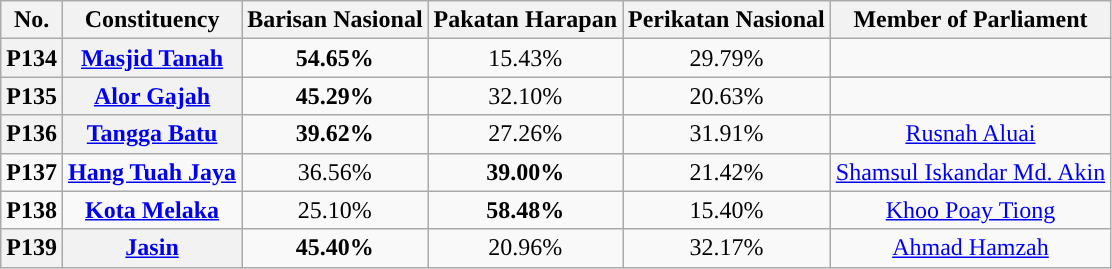<table class=wikitable>
<tr>
<th>No.</th>
<th>Constituency</th>
<th>Barisan Nasional</th>
<th>Pakatan Harapan</th>
<th>Perikatan Nasional</th>
<th>Member of Parliament</th>
</tr>
<tr align=center>
<th>P134</th>
<th><a href='#'>Masjid Tanah</a></th>
<td><strong>54.65%</strong></td>
<td>15.43%</td>
<td>29.79%</td>
<td></td>
</tr>
<tr align=center>
<th rowspan=2 >P135</th>
<th rowspan=2 ><a href='#'>Alor Gajah</a></th>
<td rowspan=2><strong>45.29%</strong></td>
<td rowspan=2>32.10%</td>
<td rowspan=2>20.63%</td>
</tr>
<tr align=center>
<td></td>
</tr>
<tr align=center>
<th rowspan=1 >P136</th>
<th><a href='#'>Tangga Batu</a></th>
<td><strong>39.62%</strong></td>
<td>27.26%</td>
<td>31.91%</td>
<td><a href='#'>Rusnah Aluai</a></td>
</tr>
<tr align=center>
<td><strong>P137</strong></td>
<td><strong><a href='#'>Hang Tuah Jaya</a></strong></td>
<td>36.56%</td>
<td><strong>39.00%</strong></td>
<td>21.42%</td>
<td><a href='#'>Shamsul Iskandar Md. Akin</a></td>
</tr>
<tr align=center>
<td><strong>P138</strong></td>
<td><strong><a href='#'>Kota Melaka</a></strong></td>
<td>25.10%</td>
<td><strong>58.48%</strong></td>
<td>15.40%</td>
<td><a href='#'>Khoo Poay Tiong</a></td>
</tr>
<tr align=center>
<th rowspan=2 >P139</th>
<th rowspan=2 ><a href='#'>Jasin</a></th>
<td><strong>45.40%</strong></td>
<td>20.96%</td>
<td>32.17%</td>
<td><a href='#'>Ahmad Hamzah</a></td>
</tr>
</table>
